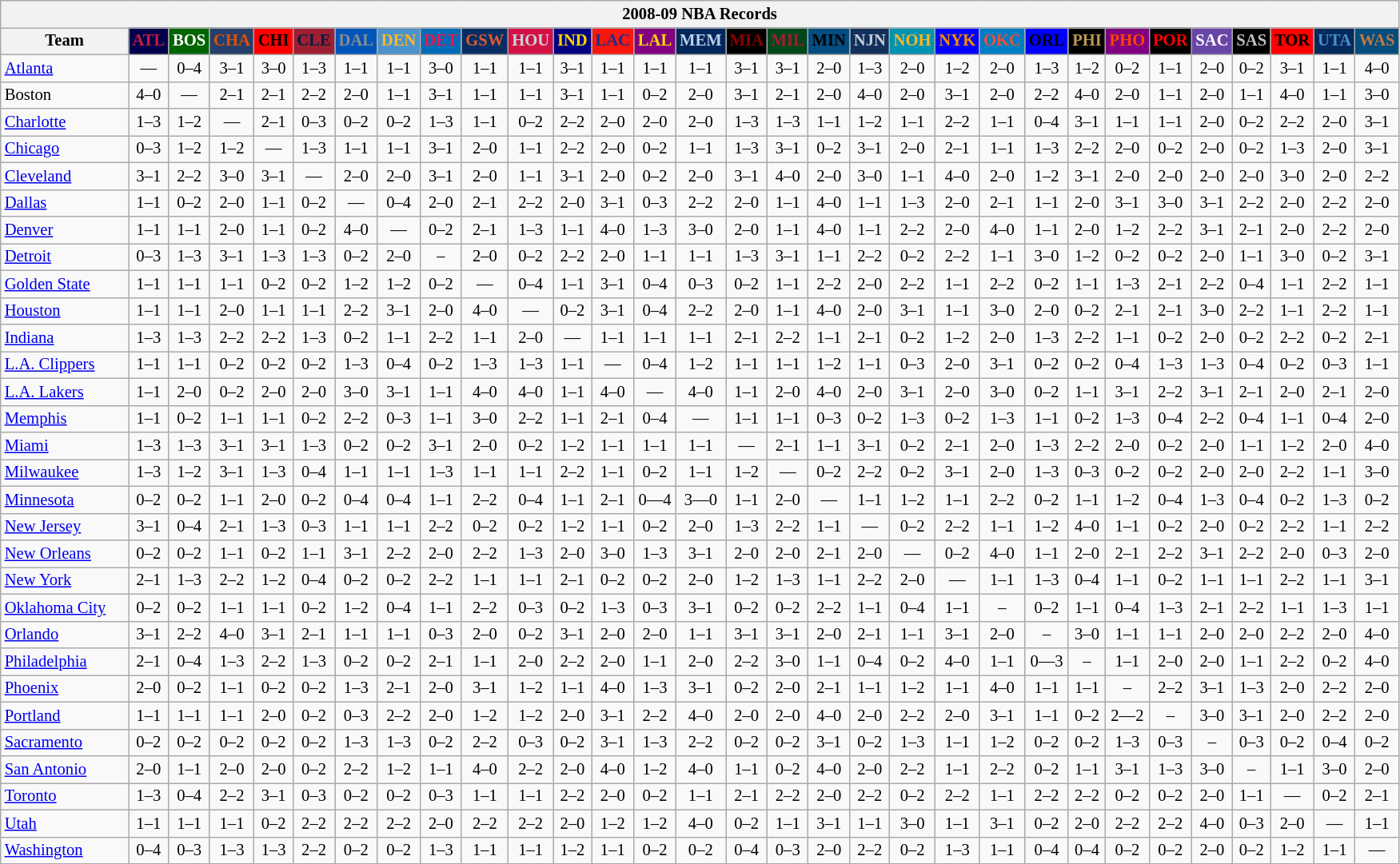<table class="wikitable" style="font-size:86%; text-align:center;">
<tr>
<th colspan=31>2008-09 NBA Records</th>
</tr>
<tr>
<th width=100>Team</th>
<th style="background:#00004d;color:#C41E3a;width=35">ATL</th>
<th style="background:#006400;color:#FFFFFF;width=35">BOS</th>
<th style="background:#253E6A;color:#DF5106;width=35">CHA</th>
<th style="background:#FF0000;color:#000000;width=35">CHI</th>
<th style="background:#9F1F32;color:#001D43;width=35">CLE</th>
<th style="background:#0055BA;color:#898D8F;width=35">DAL</th>
<th style="background:#4C92CC;color:#FDB827;width=35">DEN</th>
<th style="background:#006BB7;color:#ED164B;width=35">DET</th>
<th style="background:#072E63;color:#DC5A34;width=35">GSW</th>
<th style="background:#D31145;color:#CBD4D8;width=35">HOU</th>
<th style="background:#000080;color:#FFD700;width=35">IND</th>
<th style="background:#F9160D;color:#1A2E8B;width=35">LAC</th>
<th style="background:#800080;color:#FFD700;width=35">LAL</th>
<th style="background:#00265B;color:#BAD1EB;width=35">MEM</th>
<th style="background:#000000;color:#8B0000;width=35">MIA</th>
<th style="background:#00471B;color:#AC1A2F;width=35">MIL</th>
<th style="background:#044D80;color:#000000;width=35">MIN</th>
<th style="background:#12305B;color:#C4CED4;width=35">NJN</th>
<th style="background:#0093B1;color:#FDB827;width=35">NOH</th>
<th style="background:#0000FF;color:#FF8C00;width=35">NYK</th>
<th style="background:#007DC3;color:#F05033;width=35">OKC</th>
<th style="background:#0000FF;color:#000000;width=35">ORL</th>
<th style="background:#000000;color:#BB9754;width=35">PHI</th>
<th style="background:#800080;color:#FF4500;width=35">PHO</th>
<th style="background:#000000;color:#FF0000;width=35">POR</th>
<th style="background:#6846A8;color:#FFFFFF;width=35">SAC</th>
<th style="background:#000000;color:#C0C0C0;width=35">SAS</th>
<th style="background:#FF0000;color:#000000;width=35">TOR</th>
<th style="background:#042A5C;color:#4C8ECC;width=35">UTA</th>
<th style="background:#044D7D;color:#BC7A44;width=35">WAS</th>
</tr>
<tr>
<td style="text-align:left;"><a href='#'>Atlanta</a></td>
<td>—</td>
<td>0–4</td>
<td>3–1</td>
<td>3–0</td>
<td>1–3</td>
<td>1–1</td>
<td>1–1</td>
<td>3–0</td>
<td>1–1</td>
<td>1–1</td>
<td>3–1</td>
<td>1–1</td>
<td>1–1</td>
<td>1–1</td>
<td>3–1</td>
<td>3–1</td>
<td>2–0</td>
<td>1–3</td>
<td>2–0</td>
<td>1–2</td>
<td>2–0</td>
<td>1–3</td>
<td>1–2</td>
<td>0–2</td>
<td>1–1</td>
<td>2–0</td>
<td>0–2</td>
<td>3–1</td>
<td>1–1</td>
<td>4–0</td>
</tr>
<tr>
<td style="text-align:left;">Boston</td>
<td>4–0</td>
<td>—</td>
<td>2–1</td>
<td>2–1</td>
<td>2–2</td>
<td>2–0</td>
<td>1–1</td>
<td>3–1</td>
<td>1–1</td>
<td>1–1</td>
<td>3–1</td>
<td>1–1</td>
<td>0–2</td>
<td>2–0</td>
<td>3–1</td>
<td>2–1</td>
<td>2–0</td>
<td>4–0</td>
<td>2–0</td>
<td>3–1</td>
<td>2–0</td>
<td>2–2</td>
<td>4–0</td>
<td>2–0</td>
<td>1–1</td>
<td>2–0</td>
<td>1–1</td>
<td>4–0</td>
<td>1–1</td>
<td>3–0</td>
</tr>
<tr>
<td style="text-align:left;"><a href='#'>Charlotte</a></td>
<td>1–3</td>
<td>1–2</td>
<td>—</td>
<td>2–1</td>
<td>0–3</td>
<td>0–2</td>
<td>0–2</td>
<td>1–3</td>
<td>1–1</td>
<td>0–2</td>
<td>2–2</td>
<td>2–0</td>
<td>2–0</td>
<td>2–0</td>
<td>1–3</td>
<td>1–3</td>
<td>1–1</td>
<td>1–2</td>
<td>1–1</td>
<td>2–2</td>
<td>1–1</td>
<td>0–4</td>
<td>3–1</td>
<td>1–1</td>
<td>1–1</td>
<td>2–0</td>
<td>0–2</td>
<td>2–2</td>
<td>2–0</td>
<td>3–1</td>
</tr>
<tr>
<td style="text-align:left;"><a href='#'>Chicago</a></td>
<td>0–3</td>
<td>1–2</td>
<td>1–2</td>
<td>—</td>
<td>1–3</td>
<td>1–1</td>
<td>1–1</td>
<td>3–1</td>
<td>2–0</td>
<td>1–1</td>
<td>2–2</td>
<td>2–0</td>
<td>0–2</td>
<td>1–1</td>
<td>1–3</td>
<td>3–1</td>
<td>0–2</td>
<td>3–1</td>
<td>2–0</td>
<td>2–1</td>
<td>1–1</td>
<td>1–3</td>
<td>2–2</td>
<td>2–0</td>
<td>0–2</td>
<td>2–0</td>
<td>0–2</td>
<td>1–3</td>
<td>2–0</td>
<td>3–1</td>
</tr>
<tr>
<td style="text-align:left;"><a href='#'>Cleveland</a></td>
<td>3–1</td>
<td>2–2</td>
<td>3–0</td>
<td>3–1</td>
<td>—</td>
<td>2–0</td>
<td>2–0</td>
<td>3–1</td>
<td>2–0</td>
<td>1–1</td>
<td>3–1</td>
<td>2–0</td>
<td>0–2</td>
<td>2–0</td>
<td>3–1</td>
<td>4–0</td>
<td>2–0</td>
<td>3–0</td>
<td>1–1</td>
<td>4–0</td>
<td>2–0</td>
<td>1–2</td>
<td>3–1</td>
<td>2–0</td>
<td>2–0</td>
<td>2–0</td>
<td>2–0</td>
<td>3–0</td>
<td>2–0</td>
<td>2–2</td>
</tr>
<tr>
<td style="text-align:left;"><a href='#'>Dallas</a></td>
<td>1–1</td>
<td>0–2</td>
<td>2–0</td>
<td>1–1</td>
<td>0–2</td>
<td>—</td>
<td>0–4</td>
<td>2–0</td>
<td>2–1</td>
<td>2–2</td>
<td>2–0</td>
<td>3–1</td>
<td>0–3</td>
<td>2–2</td>
<td>2–0</td>
<td>1–1</td>
<td>4–0</td>
<td>1–1</td>
<td>1–3</td>
<td>2–0</td>
<td>2–1</td>
<td>1–1</td>
<td>2–0</td>
<td>3–1</td>
<td>3–0</td>
<td>3–1</td>
<td>2–2</td>
<td>2–0</td>
<td>2–2</td>
<td>2–0</td>
</tr>
<tr>
<td style="text-align:left;"><a href='#'>Denver</a></td>
<td>1–1</td>
<td>1–1</td>
<td>2–0</td>
<td>1–1</td>
<td>0–2</td>
<td>4–0</td>
<td>—</td>
<td>0–2</td>
<td>2–1</td>
<td>1–3</td>
<td>1–1</td>
<td>4–0</td>
<td>1–3</td>
<td>3–0</td>
<td>2–0</td>
<td>1–1</td>
<td>4–0</td>
<td>1–1</td>
<td>2–2</td>
<td>2–0</td>
<td>4–0</td>
<td>1–1</td>
<td>2–0</td>
<td>1–2</td>
<td>2–2</td>
<td>3–1</td>
<td>2–1</td>
<td>2–0</td>
<td>2–2</td>
<td>2–0</td>
</tr>
<tr>
<td style="text-align:left;"><a href='#'>Detroit</a></td>
<td>0–3</td>
<td>1–3</td>
<td>3–1</td>
<td>1–3</td>
<td>1–3</td>
<td>0–2</td>
<td>2–0</td>
<td>–</td>
<td>2–0</td>
<td>0–2</td>
<td>2–2</td>
<td>2–0</td>
<td>1–1</td>
<td>1–1</td>
<td>1–3</td>
<td>3–1</td>
<td>1–1</td>
<td>2–2</td>
<td>0–2</td>
<td>2–2</td>
<td>1–1</td>
<td>3–0</td>
<td>1–2</td>
<td>0–2</td>
<td>0–2</td>
<td>2–0</td>
<td>1–1</td>
<td>3–0</td>
<td>0–2</td>
<td>3–1</td>
</tr>
<tr>
<td style="text-align:left;"><a href='#'>Golden State</a></td>
<td>1–1</td>
<td>1–1</td>
<td>1–1</td>
<td>0–2</td>
<td>0–2</td>
<td>1–2</td>
<td>1–2</td>
<td>0–2</td>
<td>—</td>
<td>0–4</td>
<td>1–1</td>
<td>3–1</td>
<td>0–4</td>
<td>0–3</td>
<td>0–2</td>
<td>1–1</td>
<td>2–2</td>
<td>2–0</td>
<td>2–2</td>
<td>1–1</td>
<td>2–2</td>
<td>0–2</td>
<td>1–1</td>
<td>1–3</td>
<td>2–1</td>
<td>2–2</td>
<td>0–4</td>
<td>1–1</td>
<td>2–2</td>
<td>1–1</td>
</tr>
<tr>
<td style="text-align:left;"><a href='#'>Houston</a></td>
<td>1–1</td>
<td>1–1</td>
<td>2–0</td>
<td>1–1</td>
<td>1–1</td>
<td>2–2</td>
<td>3–1</td>
<td>2–0</td>
<td>4–0</td>
<td>—</td>
<td>0–2</td>
<td>3–1</td>
<td>0–4</td>
<td>2–2</td>
<td>2–0</td>
<td>1–1</td>
<td>4–0</td>
<td>2–0</td>
<td>3–1</td>
<td>1–1</td>
<td>3–0</td>
<td>2–0</td>
<td>0–2</td>
<td>2–1</td>
<td>2–1</td>
<td>3–0</td>
<td>2–2</td>
<td>1–1</td>
<td>2–2</td>
<td>1–1</td>
</tr>
<tr>
<td style="text-align:left;"><a href='#'>Indiana</a></td>
<td>1–3</td>
<td>1–3</td>
<td>2–2</td>
<td>2–2</td>
<td>1–3</td>
<td>0–2</td>
<td>1–1</td>
<td>2–2</td>
<td>1–1</td>
<td>2–0</td>
<td>—</td>
<td>1–1</td>
<td>1–1</td>
<td>1–1</td>
<td>2–1</td>
<td>2–2</td>
<td>1–1</td>
<td>2–1</td>
<td>0–2</td>
<td>1–2</td>
<td>2–0</td>
<td>1–3</td>
<td>2–2</td>
<td>1–1</td>
<td>0–2</td>
<td>2–0</td>
<td>0–2</td>
<td>2–2</td>
<td>0–2</td>
<td>2–1</td>
</tr>
<tr>
<td style="text-align:left;"><a href='#'>L.A. Clippers</a></td>
<td>1–1</td>
<td>1–1</td>
<td>0–2</td>
<td>0–2</td>
<td>0–2</td>
<td>1–3</td>
<td>0–4</td>
<td>0–2</td>
<td>1–3</td>
<td>1–3</td>
<td>1–1</td>
<td>—</td>
<td>0–4</td>
<td>1–2</td>
<td>1–1</td>
<td>1–1</td>
<td>1–2</td>
<td>1–1</td>
<td>0–3</td>
<td>2–0</td>
<td>3–1</td>
<td>0–2</td>
<td>0–2</td>
<td>0–4</td>
<td>1–3</td>
<td>1–3</td>
<td>0–4</td>
<td>0–2</td>
<td>0–3</td>
<td>1–1</td>
</tr>
<tr>
<td style="text-align:left;"><a href='#'>L.A. Lakers</a></td>
<td>1–1</td>
<td>2–0</td>
<td>0–2</td>
<td>2–0</td>
<td>2–0</td>
<td>3–0</td>
<td>3–1</td>
<td>1–1</td>
<td>4–0</td>
<td>4–0</td>
<td>1–1</td>
<td>4–0</td>
<td>—</td>
<td>4–0</td>
<td>1–1</td>
<td>2–0</td>
<td>4–0</td>
<td>2–0</td>
<td>3–1</td>
<td>2–0</td>
<td>3–0</td>
<td>0–2</td>
<td>1–1</td>
<td>3–1</td>
<td>2–2</td>
<td>3–1</td>
<td>2–1</td>
<td>2–0</td>
<td>2–1</td>
<td>2–0</td>
</tr>
<tr>
<td style="text-align:left;"><a href='#'>Memphis</a></td>
<td>1–1</td>
<td>0–2</td>
<td>1–1</td>
<td>1–1</td>
<td>0–2</td>
<td>2–2</td>
<td>0–3</td>
<td>1–1</td>
<td>3–0</td>
<td>2–2</td>
<td>1–1</td>
<td>2–1</td>
<td>0–4</td>
<td>—</td>
<td>1–1</td>
<td>1–1</td>
<td>0–3</td>
<td>0–2</td>
<td>1–3</td>
<td>0–2</td>
<td>1–3</td>
<td>1–1</td>
<td>0–2</td>
<td>1–3</td>
<td>0–4</td>
<td>2–2</td>
<td>0–4</td>
<td>1–1</td>
<td>0–4</td>
<td>2–0</td>
</tr>
<tr>
<td style="text-align:left;"><a href='#'>Miami</a></td>
<td>1–3</td>
<td>1–3</td>
<td>3–1</td>
<td>3–1</td>
<td>1–3</td>
<td>0–2</td>
<td>0–2</td>
<td>3–1</td>
<td>2–0</td>
<td>0–2</td>
<td>1–2</td>
<td>1–1</td>
<td>1–1</td>
<td>1–1</td>
<td>—</td>
<td>2–1</td>
<td>1–1</td>
<td>3–1</td>
<td>0–2</td>
<td>2–1</td>
<td>2–0</td>
<td>1–3</td>
<td>2–2</td>
<td>2–0</td>
<td>0–2</td>
<td>2–0</td>
<td>1–1</td>
<td>1–2</td>
<td>2–0</td>
<td>4–0</td>
</tr>
<tr>
<td style="text-align:left;"><a href='#'>Milwaukee</a></td>
<td>1–3</td>
<td>1–2</td>
<td>3–1</td>
<td>1–3</td>
<td>0–4</td>
<td>1–1</td>
<td>1–1</td>
<td>1–3</td>
<td>1–1</td>
<td>1–1</td>
<td>2–2</td>
<td>1–1</td>
<td>0–2</td>
<td>1–1</td>
<td>1–2</td>
<td>—</td>
<td>0–2</td>
<td>2–2</td>
<td>0–2</td>
<td>3–1</td>
<td>2–0</td>
<td>1–3</td>
<td>0–3</td>
<td>0–2</td>
<td>0–2</td>
<td>2–0</td>
<td>2–0</td>
<td>2–2</td>
<td>1–1</td>
<td>3–0</td>
</tr>
<tr>
<td style="text-align:left;"><a href='#'>Minnesota</a></td>
<td>0–2</td>
<td>0–2</td>
<td>1–1</td>
<td>2–0</td>
<td>0–2</td>
<td>0–4</td>
<td>0–4</td>
<td>1–1</td>
<td>2–2</td>
<td>0–4</td>
<td>1–1</td>
<td>2–1</td>
<td>0—4</td>
<td>3—0</td>
<td>1–1</td>
<td>2–0</td>
<td>—</td>
<td>1–1</td>
<td>1–2</td>
<td>1–1</td>
<td>2–2</td>
<td>0–2</td>
<td>1–1</td>
<td>1–2</td>
<td>0–4</td>
<td>1–3</td>
<td>0–4</td>
<td>0–2</td>
<td>1–3</td>
<td>0–2</td>
</tr>
<tr>
<td style="text-align:left;"><a href='#'>New Jersey</a></td>
<td>3–1</td>
<td>0–4</td>
<td>2–1</td>
<td>1–3</td>
<td>0–3</td>
<td>1–1</td>
<td>1–1</td>
<td>2–2</td>
<td>0–2</td>
<td>0–2</td>
<td>1–2</td>
<td>1–1</td>
<td>0–2</td>
<td>2–0</td>
<td>1–3</td>
<td>2–2</td>
<td>1–1</td>
<td>—</td>
<td>0–2</td>
<td>2–2</td>
<td>1–1</td>
<td>1–2</td>
<td>4–0</td>
<td>1–1</td>
<td>0–2</td>
<td>2–0</td>
<td>0–2</td>
<td>2–2</td>
<td>1–1</td>
<td>2–2</td>
</tr>
<tr>
<td style="text-align:left;"><a href='#'>New Orleans</a></td>
<td>0–2</td>
<td>0–2</td>
<td>1–1</td>
<td>0–2</td>
<td>1–1</td>
<td>3–1</td>
<td>2–2</td>
<td>2–0</td>
<td>2–2</td>
<td>1–3</td>
<td>2–0</td>
<td>3–0</td>
<td>1–3</td>
<td>3–1</td>
<td>2–0</td>
<td>2–0</td>
<td>2–1</td>
<td>2–0</td>
<td>—</td>
<td>0–2</td>
<td>4–0</td>
<td>1–1</td>
<td>2–0</td>
<td>2–1</td>
<td>2–2</td>
<td>3–1</td>
<td>2–2</td>
<td>2–0</td>
<td>0–3</td>
<td>2–0</td>
</tr>
<tr>
<td style="text-align:left;"><a href='#'>New York</a></td>
<td>2–1</td>
<td>1–3</td>
<td>2–2</td>
<td>1–2</td>
<td>0–4</td>
<td>0–2</td>
<td>0–2</td>
<td>2–2</td>
<td>1–1</td>
<td>1–1</td>
<td>2–1</td>
<td>0–2</td>
<td>0–2</td>
<td>2–0</td>
<td>1–2</td>
<td>1–3</td>
<td>1–1</td>
<td>2–2</td>
<td>2–0</td>
<td>—</td>
<td>1–1</td>
<td>1–3</td>
<td>0–4</td>
<td>1–1</td>
<td>0–2</td>
<td>1–1</td>
<td>1–1</td>
<td>2–2</td>
<td>1–1</td>
<td>3–1</td>
</tr>
<tr>
<td style="text-align:left;"><a href='#'>Oklahoma City</a></td>
<td>0–2</td>
<td>0–2</td>
<td>1–1</td>
<td>1–1</td>
<td>0–2</td>
<td>1–2</td>
<td>0–4</td>
<td>1–1</td>
<td>2–2</td>
<td>0–3</td>
<td>0–2</td>
<td>1–3</td>
<td>0–3</td>
<td>3–1</td>
<td>0–2</td>
<td>0–2</td>
<td>2–2</td>
<td>1–1</td>
<td>0–4</td>
<td>1–1</td>
<td>–</td>
<td>0–2</td>
<td>1–1</td>
<td>0–4</td>
<td>1–3</td>
<td>2–1</td>
<td>2–2</td>
<td>1–1</td>
<td>1–3</td>
<td>1–1</td>
</tr>
<tr>
<td style="text-align:left;"><a href='#'>Orlando</a></td>
<td>3–1</td>
<td>2–2</td>
<td>4–0</td>
<td>3–1</td>
<td>2–1</td>
<td>1–1</td>
<td>1–1</td>
<td>0–3</td>
<td>2–0</td>
<td>0–2</td>
<td>3–1</td>
<td>2–0</td>
<td>2–0</td>
<td>1–1</td>
<td>3–1</td>
<td>3–1</td>
<td>2–0</td>
<td>2–1</td>
<td>1–1</td>
<td>3–1</td>
<td>2–0</td>
<td>–</td>
<td>3–0</td>
<td>1–1</td>
<td>1–1</td>
<td>2–0</td>
<td>2–0</td>
<td>2–2</td>
<td>2–0</td>
<td>4–0</td>
</tr>
<tr>
<td style="text-align:left;"><a href='#'>Philadelphia</a></td>
<td>2–1</td>
<td>0–4</td>
<td>1–3</td>
<td>2–2</td>
<td>1–3</td>
<td>0–2</td>
<td>0–2</td>
<td>2–1</td>
<td>1–1</td>
<td>2–0</td>
<td>2–2</td>
<td>2–0</td>
<td>1–1</td>
<td>2–0</td>
<td>2–2</td>
<td>3–0</td>
<td>1–1</td>
<td>0–4</td>
<td>0–2</td>
<td>4–0</td>
<td>1–1</td>
<td>0—3</td>
<td>–</td>
<td>1–1</td>
<td>2–0</td>
<td>2–0</td>
<td>1–1</td>
<td>2–2</td>
<td>0–2</td>
<td>4–0</td>
</tr>
<tr>
<td style="text-align:left;"><a href='#'>Phoenix</a></td>
<td>2–0</td>
<td>0–2</td>
<td>1–1</td>
<td>0–2</td>
<td>0–2</td>
<td>1–3</td>
<td>2–1</td>
<td>2–0</td>
<td>3–1</td>
<td>1–2</td>
<td>1–1</td>
<td>4–0</td>
<td>1–3</td>
<td>3–1</td>
<td>0–2</td>
<td>2–0</td>
<td>2–1</td>
<td>1–1</td>
<td>1–2</td>
<td>1–1</td>
<td>4–0</td>
<td>1–1</td>
<td>1–1</td>
<td>–</td>
<td>2–2</td>
<td>3–1</td>
<td>1–3</td>
<td>2–0</td>
<td>2–2</td>
<td>2–0</td>
</tr>
<tr>
<td style="text-align:left;"><a href='#'>Portland</a></td>
<td>1–1</td>
<td>1–1</td>
<td>1–1</td>
<td>2–0</td>
<td>0–2</td>
<td>0–3</td>
<td>2–2</td>
<td>2–0</td>
<td>1–2</td>
<td>1–2</td>
<td>2–0</td>
<td>3–1</td>
<td>2–2</td>
<td>4–0</td>
<td>2–0</td>
<td>2–0</td>
<td>4–0</td>
<td>2–0</td>
<td>2–2</td>
<td>2–0</td>
<td>3–1</td>
<td>1–1</td>
<td>0–2</td>
<td>2—2</td>
<td>–</td>
<td>3–0</td>
<td>3–1</td>
<td>2–0</td>
<td>2–2</td>
<td>2–0</td>
</tr>
<tr>
<td style="text-align:left;"><a href='#'>Sacramento</a></td>
<td>0–2</td>
<td>0–2</td>
<td>0–2</td>
<td>0–2</td>
<td>0–2</td>
<td>1–3</td>
<td>1–3</td>
<td>0–2</td>
<td>2–2</td>
<td>0–3</td>
<td>0–2</td>
<td>3–1</td>
<td>1–3</td>
<td>2–2</td>
<td>0–2</td>
<td>0–2</td>
<td>3–1</td>
<td>0–2</td>
<td>1–3</td>
<td>1–1</td>
<td>1–2</td>
<td>0–2</td>
<td>0–2</td>
<td>1–3</td>
<td>0–3</td>
<td>–</td>
<td>0–3</td>
<td>0–2</td>
<td>0–4</td>
<td>0–2</td>
</tr>
<tr>
<td style="text-align:left;"><a href='#'>San Antonio</a></td>
<td>2–0</td>
<td>1–1</td>
<td>2–0</td>
<td>2–0</td>
<td>0–2</td>
<td>2–2</td>
<td>1–2</td>
<td>1–1</td>
<td>4–0</td>
<td>2–2</td>
<td>2–0</td>
<td>4–0</td>
<td>1–2</td>
<td>4–0</td>
<td>1–1</td>
<td>0–2</td>
<td>4–0</td>
<td>2–0</td>
<td>2–2</td>
<td>1–1</td>
<td>2–2</td>
<td>0–2</td>
<td>1–1</td>
<td>3–1</td>
<td>1–3</td>
<td>3–0</td>
<td>–</td>
<td>1–1</td>
<td>3–0</td>
<td>2–0</td>
</tr>
<tr>
<td style="text-align:left;"><a href='#'>Toronto</a></td>
<td>1–3</td>
<td>0–4</td>
<td>2–2</td>
<td>3–1</td>
<td>0–3</td>
<td>0–2</td>
<td>0–2</td>
<td>0–3</td>
<td>1–1</td>
<td>1–1</td>
<td>2–2</td>
<td>2–0</td>
<td>0–2</td>
<td>1–1</td>
<td>2–1</td>
<td>2–2</td>
<td>2–0</td>
<td>2–2</td>
<td>0–2</td>
<td>2–2</td>
<td>1–1</td>
<td>2–2</td>
<td>2–2</td>
<td>0–2</td>
<td>0–2</td>
<td>2–0</td>
<td>1–1</td>
<td>—</td>
<td>0–2</td>
<td>2–1</td>
</tr>
<tr>
<td style="text-align:left;"><a href='#'>Utah</a></td>
<td>1–1</td>
<td>1–1</td>
<td>1–1</td>
<td>0–2</td>
<td>2–2</td>
<td>2–2</td>
<td>2–2</td>
<td>2–0</td>
<td>2–2</td>
<td>2–2</td>
<td>2–0</td>
<td>1–2</td>
<td>1–2</td>
<td>4–0</td>
<td>0–2</td>
<td>1–1</td>
<td>3–1</td>
<td>1–1</td>
<td>3–0</td>
<td>1–1</td>
<td>3–1</td>
<td>0–2</td>
<td>2–0</td>
<td>2–2</td>
<td>2–2</td>
<td>4–0</td>
<td>0–3</td>
<td>2–0</td>
<td>—</td>
<td>1–1</td>
</tr>
<tr>
<td style="text-align:left;"><a href='#'>Washington</a></td>
<td>0–4</td>
<td>0–3</td>
<td>1–3</td>
<td>1–3</td>
<td>2–2</td>
<td>0–2</td>
<td>0–2</td>
<td>1–3</td>
<td>1–1</td>
<td>1–1</td>
<td>1–2</td>
<td>1–1</td>
<td>0–2</td>
<td>0–2</td>
<td>0–4</td>
<td>0–3</td>
<td>2–0</td>
<td>2–2</td>
<td>0–2</td>
<td>1–3</td>
<td>1–1</td>
<td>0–4</td>
<td>0–4</td>
<td>0–2</td>
<td>0–2</td>
<td>2–0</td>
<td>0–2</td>
<td>1–2</td>
<td>1–1</td>
<td>—</td>
</tr>
</table>
